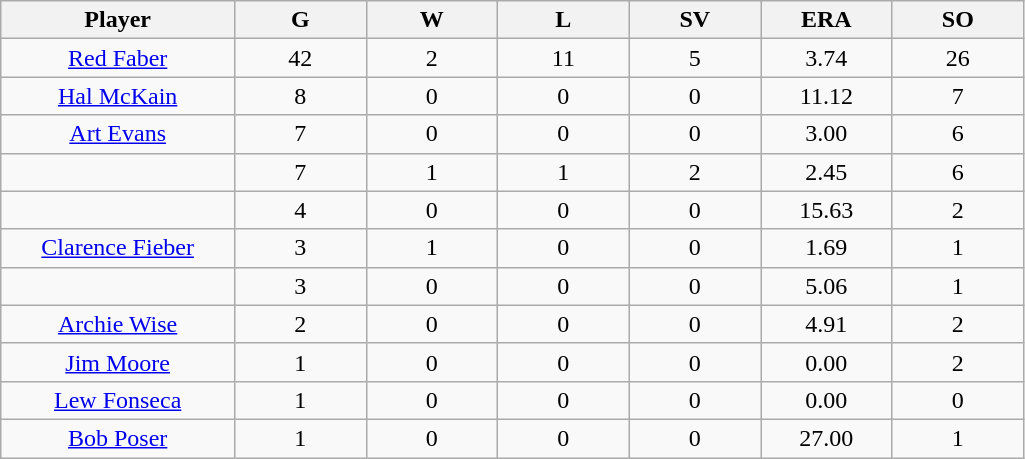<table class="wikitable sortable">
<tr>
<th bgcolor="#DDDDFF" width="16%">Player</th>
<th bgcolor="#DDDDFF" width="9%">G</th>
<th bgcolor="#DDDDFF" width="9%">W</th>
<th bgcolor="#DDDDFF" width="9%">L</th>
<th bgcolor="#DDDDFF" width="9%">SV</th>
<th bgcolor="#DDDDFF" width="9%">ERA</th>
<th bgcolor="#DDDDFF" width="9%">SO</th>
</tr>
<tr align="center">
<td><a href='#'>Red Faber</a></td>
<td>42</td>
<td>2</td>
<td>11</td>
<td>5</td>
<td>3.74</td>
<td>26</td>
</tr>
<tr align=center>
<td><a href='#'>Hal McKain</a></td>
<td>8</td>
<td>0</td>
<td>0</td>
<td>0</td>
<td>11.12</td>
<td>7</td>
</tr>
<tr align=center>
<td><a href='#'>Art Evans</a></td>
<td>7</td>
<td>0</td>
<td>0</td>
<td>0</td>
<td>3.00</td>
<td>6</td>
</tr>
<tr align=center>
<td></td>
<td>7</td>
<td>1</td>
<td>1</td>
<td>2</td>
<td>2.45</td>
<td>6</td>
</tr>
<tr align="center">
<td></td>
<td>4</td>
<td>0</td>
<td>0</td>
<td>0</td>
<td>15.63</td>
<td>2</td>
</tr>
<tr align="center">
<td><a href='#'>Clarence Fieber</a></td>
<td>3</td>
<td>1</td>
<td>0</td>
<td>0</td>
<td>1.69</td>
<td>1</td>
</tr>
<tr align=center>
<td></td>
<td>3</td>
<td>0</td>
<td>0</td>
<td>0</td>
<td>5.06</td>
<td>1</td>
</tr>
<tr align="center">
<td><a href='#'>Archie Wise</a></td>
<td>2</td>
<td>0</td>
<td>0</td>
<td>0</td>
<td>4.91</td>
<td>2</td>
</tr>
<tr align=center>
<td><a href='#'>Jim Moore</a></td>
<td>1</td>
<td>0</td>
<td>0</td>
<td>0</td>
<td>0.00</td>
<td>2</td>
</tr>
<tr align=center>
<td><a href='#'>Lew Fonseca</a></td>
<td>1</td>
<td>0</td>
<td>0</td>
<td>0</td>
<td>0.00</td>
<td>0</td>
</tr>
<tr align=center>
<td><a href='#'>Bob Poser</a></td>
<td>1</td>
<td>0</td>
<td>0</td>
<td>0</td>
<td>27.00</td>
<td>1</td>
</tr>
</table>
